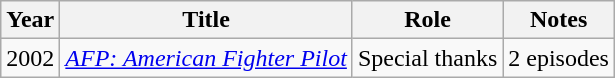<table class="wikitable">
<tr>
<th>Year</th>
<th>Title</th>
<th>Role</th>
<th>Notes</th>
</tr>
<tr>
<td>2002</td>
<td><em><a href='#'>AFP: American Fighter Pilot</a></em></td>
<td>Special thanks</td>
<td>2 episodes</td>
</tr>
</table>
